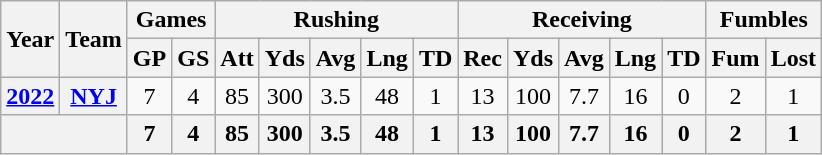<table class="wikitable" style="text-align:center;">
<tr>
<th rowspan="2">Year</th>
<th rowspan="2">Team</th>
<th colspan="2">Games</th>
<th colspan="5">Rushing</th>
<th colspan="5">Receiving</th>
<th colspan="2">Fumbles</th>
</tr>
<tr>
<th>GP</th>
<th>GS</th>
<th>Att</th>
<th>Yds</th>
<th>Avg</th>
<th>Lng</th>
<th>TD</th>
<th>Rec</th>
<th>Yds</th>
<th>Avg</th>
<th>Lng</th>
<th>TD</th>
<th>Fum</th>
<th>Lost</th>
</tr>
<tr>
<th><a href='#'>2022</a></th>
<th><a href='#'>NYJ</a></th>
<td>7</td>
<td>4</td>
<td>85</td>
<td>300</td>
<td>3.5</td>
<td>48</td>
<td>1</td>
<td>13</td>
<td>100</td>
<td>7.7</td>
<td>16</td>
<td>0</td>
<td>2</td>
<td>1</td>
</tr>
<tr>
<th colspan="2"></th>
<th>7</th>
<th>4</th>
<th>85</th>
<th>300</th>
<th>3.5</th>
<th>48</th>
<th>1</th>
<th>13</th>
<th>100</th>
<th>7.7</th>
<th>16</th>
<th>0</th>
<th>2</th>
<th>1</th>
</tr>
</table>
